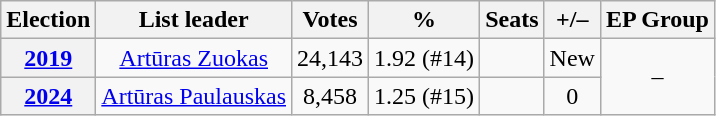<table class="wikitable" style="text-align:center;">
<tr>
<th>Election</th>
<th>List leader</th>
<th>Votes</th>
<th>%</th>
<th>Seats</th>
<th>+/–</th>
<th>EP Group</th>
</tr>
<tr>
<th><a href='#'>2019</a></th>
<td><a href='#'>Artūras Zuokas</a></td>
<td>24,143</td>
<td>1.92 (#14)</td>
<td></td>
<td>New</td>
<td rowspan=2>–</td>
</tr>
<tr>
<th><a href='#'>2024</a></th>
<td><a href='#'>Artūras Paulauskas</a></td>
<td>8,458</td>
<td>1.25 (#15)</td>
<td></td>
<td> 0</td>
</tr>
</table>
